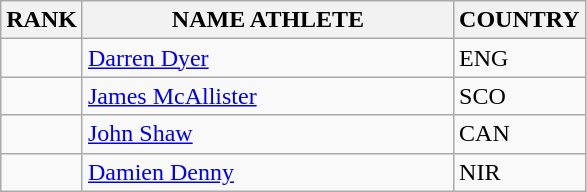<table class="wikitable">
<tr>
<th>RANK</th>
<th align="left" style="width: 15em">NAME ATHLETE</th>
<th>COUNTRY</th>
</tr>
<tr>
<td align="center"></td>
<td><a href='#'>Darren Dyer</a></td>
<td> ENG</td>
</tr>
<tr>
<td align="center"></td>
<td><a href='#'>James McAllister</a></td>
<td> SCO</td>
</tr>
<tr>
<td align="center"></td>
<td><a href='#'>John Shaw</a></td>
<td> CAN</td>
</tr>
<tr>
<td align="center"></td>
<td><a href='#'>Damien Denny</a></td>
<td> NIR</td>
</tr>
</table>
